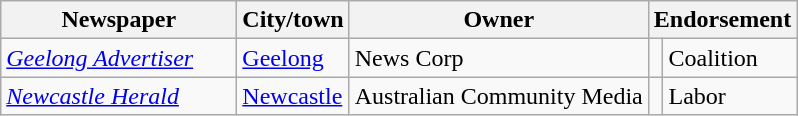<table class="wikitable sortable right">
<tr>
<th style="width:150px;">Newspaper</th>
<th>City/town</th>
<th>Owner</th>
<th colspan=2>Endorsement</th>
</tr>
<tr>
<td><em><a href='#'>Geelong Advertiser</a></em></td>
<td><a href='#'>Geelong</a></td>
<td>News Corp</td>
<td></td>
<td>Coalition</td>
</tr>
<tr>
<td><em><a href='#'>Newcastle Herald</a></em></td>
<td><a href='#'>Newcastle</a></td>
<td>Australian Community Media</td>
<td></td>
<td>Labor</td>
</tr>
</table>
